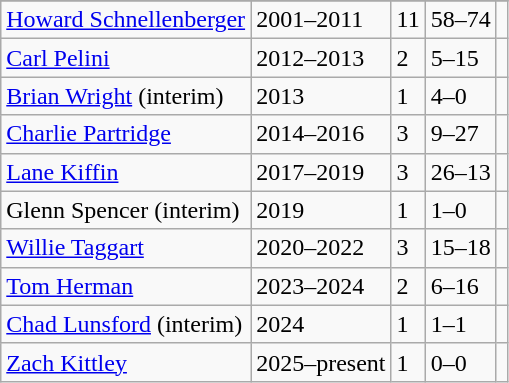<table class="wikitable">
<tr>
</tr>
<tr>
<td><a href='#'>Howard Schnellenberger</a></td>
<td>2001–2011</td>
<td>11</td>
<td>58–74</td>
<td></td>
</tr>
<tr>
<td><a href='#'>Carl Pelini</a></td>
<td>2012–2013</td>
<td>2</td>
<td>5–15</td>
<td></td>
</tr>
<tr>
<td><a href='#'>Brian Wright</a> (interim)</td>
<td>2013</td>
<td>1</td>
<td>4–0</td>
<td></td>
</tr>
<tr>
<td><a href='#'>Charlie Partridge</a></td>
<td>2014–2016</td>
<td>3</td>
<td>9–27</td>
<td></td>
</tr>
<tr>
<td><a href='#'>Lane Kiffin</a></td>
<td>2017–2019</td>
<td>3</td>
<td>26–13</td>
<td></td>
</tr>
<tr>
<td>Glenn Spencer (interim)</td>
<td>2019</td>
<td>1</td>
<td>1–0</td>
<td></td>
</tr>
<tr>
<td><a href='#'>Willie Taggart</a></td>
<td>2020–2022</td>
<td>3</td>
<td>15–18</td>
<td></td>
</tr>
<tr>
<td><a href='#'>Tom Herman</a></td>
<td>2023–2024</td>
<td>2</td>
<td>6–16</td>
<td></td>
</tr>
<tr>
<td><a href='#'>Chad Lunsford</a> (interim)</td>
<td>2024</td>
<td>1</td>
<td>1–1</td>
<td></td>
</tr>
<tr>
<td><a href='#'>Zach Kittley</a></td>
<td>2025–present</td>
<td>1</td>
<td>0–0</td>
<td></td>
</tr>
</table>
